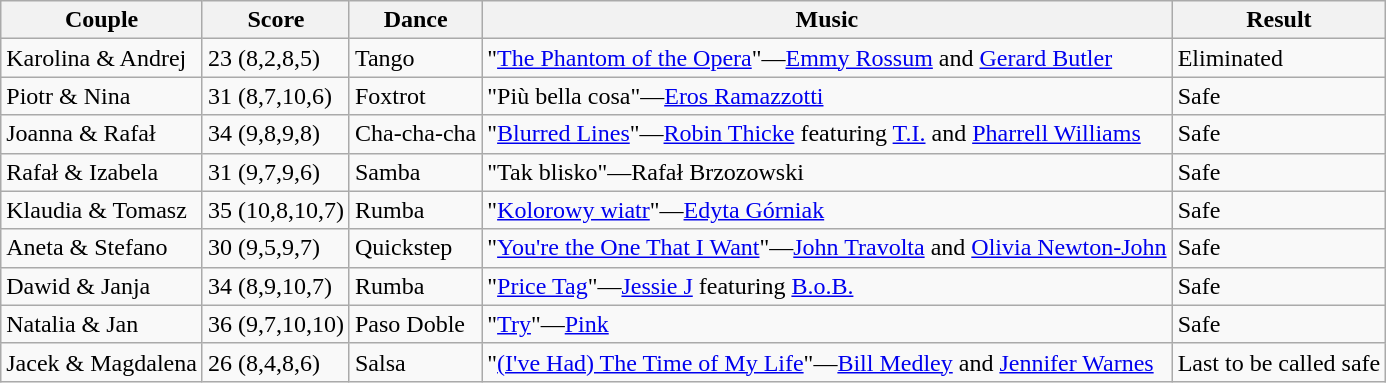<table class="wikitable">
<tr>
<th>Couple</th>
<th>Score</th>
<th>Dance</th>
<th>Music</th>
<th>Result</th>
</tr>
<tr>
<td>Karolina & Andrej</td>
<td>23 (8,2,8,5)</td>
<td>Tango</td>
<td>"<a href='#'>The Phantom of the Opera</a>"—<a href='#'>Emmy Rossum</a> and <a href='#'>Gerard Butler</a></td>
<td>Eliminated</td>
</tr>
<tr>
<td>Piotr & Nina</td>
<td>31 (8,7,10,6)</td>
<td>Foxtrot</td>
<td>"Più bella cosa"—<a href='#'>Eros Ramazzotti</a></td>
<td>Safe</td>
</tr>
<tr>
<td>Joanna & Rafał</td>
<td>34 (9,8,9,8)</td>
<td>Cha-cha-cha</td>
<td>"<a href='#'>Blurred Lines</a>"—<a href='#'>Robin Thicke</a> featuring <a href='#'>T.I.</a> and <a href='#'>Pharrell Williams</a></td>
<td>Safe</td>
</tr>
<tr>
<td>Rafał & Izabela</td>
<td>31 (9,7,9,6)</td>
<td>Samba</td>
<td>"Tak blisko"—Rafał Brzozowski</td>
<td>Safe</td>
</tr>
<tr>
<td>Klaudia & Tomasz</td>
<td>35 (10,8,10,7)</td>
<td>Rumba</td>
<td>"<a href='#'>Kolorowy wiatr</a>"—<a href='#'>Edyta Górniak</a></td>
<td>Safe</td>
</tr>
<tr>
<td>Aneta & Stefano</td>
<td>30 (9,5,9,7)</td>
<td>Quickstep</td>
<td>"<a href='#'>You're the One That I Want</a>"—<a href='#'>John Travolta</a> and <a href='#'>Olivia Newton-John</a></td>
<td>Safe</td>
</tr>
<tr>
<td>Dawid & Janja</td>
<td>34 (8,9,10,7)</td>
<td>Rumba</td>
<td>"<a href='#'>Price Tag</a>"—<a href='#'>Jessie J</a> featuring <a href='#'>B.o.B.</a></td>
<td>Safe</td>
</tr>
<tr>
<td>Natalia & Jan</td>
<td>36 (9,7,10,10)</td>
<td>Paso Doble</td>
<td>"<a href='#'>Try</a>"—<a href='#'>Pink</a></td>
<td>Safe</td>
</tr>
<tr>
<td>Jacek & Magdalena</td>
<td>26 (8,4,8,6)</td>
<td>Salsa</td>
<td>"<a href='#'>(I've Had) The Time of My Life</a>"—<a href='#'>Bill Medley</a> and <a href='#'>Jennifer Warnes</a></td>
<td>Last to be called safe</td>
</tr>
</table>
